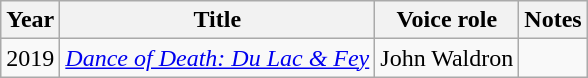<table class="wikitable sortable">
<tr>
<th>Year</th>
<th>Title</th>
<th>Voice role</th>
<th class="unsortable">Notes</th>
</tr>
<tr>
<td>2019</td>
<td><em><a href='#'>Dance of Death: Du Lac & Fey</a></em></td>
<td>John Waldron</td>
<td></td>
</tr>
</table>
